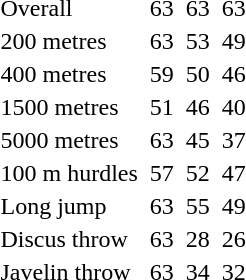<table>
<tr>
<td>Overall</td>
<td></td>
<td>63</td>
<td></td>
<td>63</td>
<td></td>
<td>63</td>
</tr>
<tr>
<td>200 metres</td>
<td></td>
<td>63</td>
<td></td>
<td>53</td>
<td></td>
<td>49</td>
</tr>
<tr>
<td>400 metres</td>
<td></td>
<td>59</td>
<td></td>
<td>50</td>
<td></td>
<td>46</td>
</tr>
<tr>
<td>1500 metres</td>
<td></td>
<td>51</td>
<td></td>
<td>46</td>
<td></td>
<td>40</td>
</tr>
<tr>
<td>5000 metres</td>
<td></td>
<td>63</td>
<td></td>
<td>45</td>
<td></td>
<td>37</td>
</tr>
<tr>
<td>100 m hurdles</td>
<td></td>
<td>57</td>
<td></td>
<td>52</td>
<td></td>
<td>47</td>
</tr>
<tr>
<td>Long jump</td>
<td></td>
<td>63</td>
<td></td>
<td>55</td>
<td></td>
<td>49</td>
</tr>
<tr>
<td>Discus throw</td>
<td></td>
<td>63</td>
<td></td>
<td>28</td>
<td></td>
<td>26</td>
</tr>
<tr>
<td>Javelin throw</td>
<td></td>
<td>63</td>
<td></td>
<td>34</td>
<td></td>
<td>32</td>
</tr>
</table>
